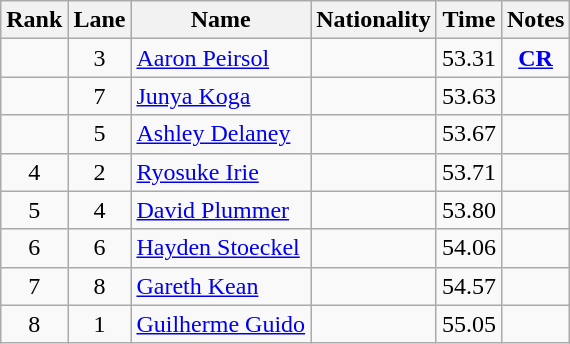<table class="wikitable sortable" style="text-align:center">
<tr>
<th>Rank</th>
<th>Lane</th>
<th>Name</th>
<th>Nationality</th>
<th>Time</th>
<th>Notes</th>
</tr>
<tr>
<td></td>
<td>3</td>
<td align=left><a href='#'>Aaron Peirsol</a></td>
<td align=left></td>
<td>53.31</td>
<td><strong><a href='#'>CR</a></strong></td>
</tr>
<tr>
<td></td>
<td>7</td>
<td align=left><a href='#'>Junya Koga</a></td>
<td align=left></td>
<td>53.63</td>
<td></td>
</tr>
<tr>
<td></td>
<td>5</td>
<td align=left><a href='#'>Ashley Delaney</a></td>
<td align=left></td>
<td>53.67</td>
<td></td>
</tr>
<tr>
<td>4</td>
<td>2</td>
<td align=left><a href='#'>Ryosuke Irie</a></td>
<td align=left></td>
<td>53.71</td>
<td></td>
</tr>
<tr>
<td>5</td>
<td>4</td>
<td align=left><a href='#'>David Plummer</a></td>
<td align=left></td>
<td>53.80</td>
<td></td>
</tr>
<tr>
<td>6</td>
<td>6</td>
<td align=left><a href='#'>Hayden Stoeckel</a></td>
<td align=left></td>
<td>54.06</td>
<td></td>
</tr>
<tr>
<td>7</td>
<td>8</td>
<td align=left><a href='#'>Gareth Kean</a></td>
<td align=left></td>
<td>54.57</td>
<td></td>
</tr>
<tr>
<td>8</td>
<td>1</td>
<td align=left><a href='#'>Guilherme Guido</a></td>
<td align=left></td>
<td>55.05</td>
<td></td>
</tr>
</table>
